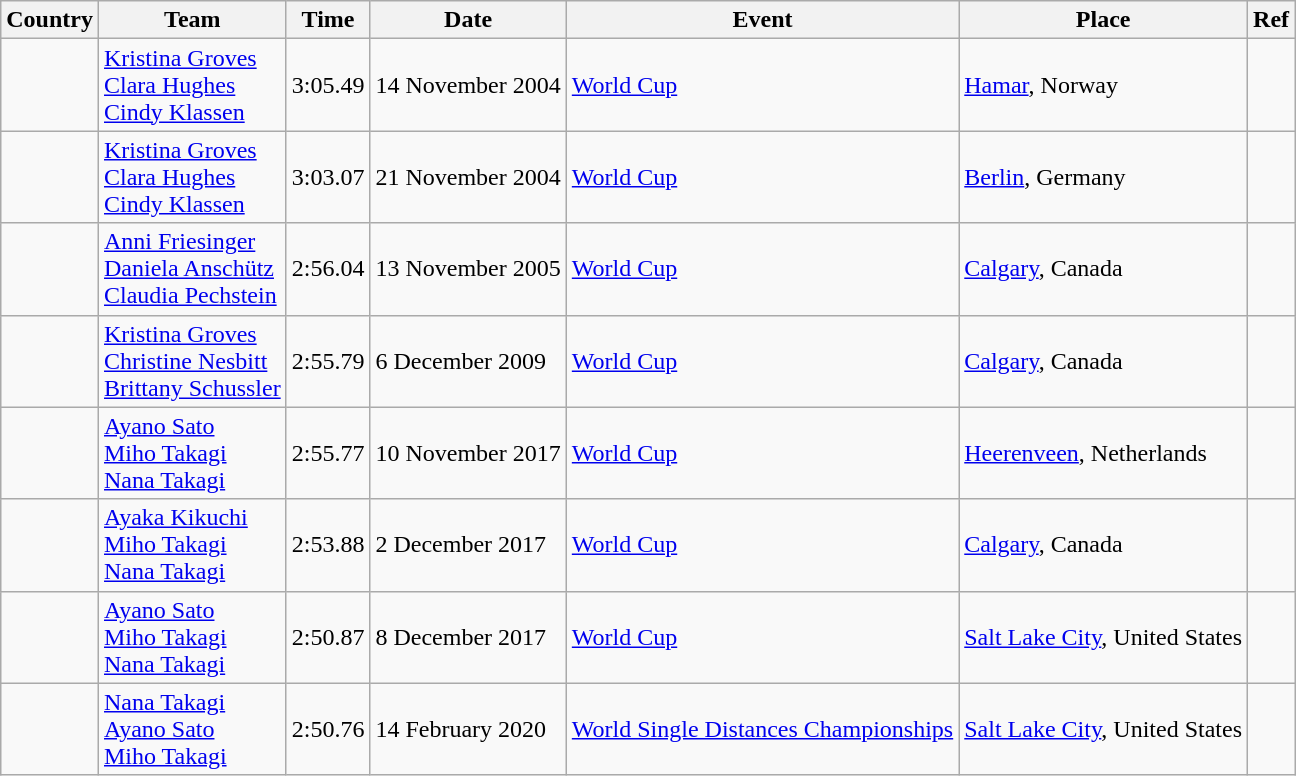<table class="wikitable">
<tr align="left">
<th>Country</th>
<th>Team</th>
<th>Time</th>
<th>Date</th>
<th>Event</th>
<th>Place</th>
<th>Ref</th>
</tr>
<tr>
<td></td>
<td><a href='#'>Kristina Groves</a><br><a href='#'>Clara Hughes</a><br><a href='#'>Cindy Klassen</a></td>
<td>3:05.49</td>
<td>14 November 2004</td>
<td><a href='#'>World Cup</a></td>
<td><a href='#'>Hamar</a>, Norway</td>
<td></td>
</tr>
<tr>
<td></td>
<td><a href='#'>Kristina Groves</a><br><a href='#'>Clara Hughes</a><br><a href='#'>Cindy Klassen</a></td>
<td>3:03.07</td>
<td>21 November 2004</td>
<td><a href='#'>World Cup</a></td>
<td><a href='#'>Berlin</a>, Germany</td>
<td></td>
</tr>
<tr>
<td></td>
<td><a href='#'>Anni Friesinger</a><br><a href='#'>Daniela Anschütz</a><br><a href='#'>Claudia Pechstein</a></td>
<td>2:56.04</td>
<td>13 November 2005</td>
<td><a href='#'>World Cup</a></td>
<td><a href='#'>Calgary</a>, Canada</td>
<td></td>
</tr>
<tr>
<td></td>
<td><a href='#'>Kristina Groves</a><br><a href='#'>Christine Nesbitt</a><br><a href='#'>Brittany Schussler</a></td>
<td>2:55.79</td>
<td>6 December 2009</td>
<td><a href='#'>World Cup</a></td>
<td><a href='#'>Calgary</a>, Canada</td>
<td></td>
</tr>
<tr>
<td></td>
<td><a href='#'>Ayano Sato</a><br><a href='#'>Miho Takagi</a><br><a href='#'>Nana Takagi</a></td>
<td>2:55.77</td>
<td>10 November 2017</td>
<td><a href='#'>World Cup</a></td>
<td><a href='#'>Heerenveen</a>, Netherlands</td>
<td></td>
</tr>
<tr>
<td></td>
<td><a href='#'>Ayaka Kikuchi</a><br><a href='#'>Miho Takagi</a><br><a href='#'>Nana Takagi</a></td>
<td>2:53.88</td>
<td>2 December 2017</td>
<td><a href='#'>World Cup</a></td>
<td><a href='#'>Calgary</a>, Canada</td>
<td></td>
</tr>
<tr>
<td></td>
<td><a href='#'>Ayano Sato</a><br><a href='#'>Miho Takagi</a><br><a href='#'>Nana Takagi</a></td>
<td>2:50.87</td>
<td>8 December 2017</td>
<td><a href='#'>World Cup</a></td>
<td><a href='#'>Salt Lake City</a>, United States</td>
<td></td>
</tr>
<tr>
<td></td>
<td><a href='#'>Nana Takagi</a><br><a href='#'>Ayano Sato</a><br><a href='#'>Miho Takagi</a></td>
<td>2:50.76</td>
<td>14 February 2020</td>
<td><a href='#'>World Single Distances Championships</a></td>
<td><a href='#'>Salt Lake City</a>, United States</td>
<td></td>
</tr>
</table>
